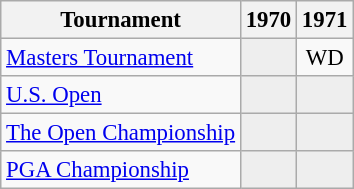<table class="wikitable" style="font-size:95%;text-align:center;">
<tr>
<th>Tournament</th>
<th>1970</th>
<th>1971</th>
</tr>
<tr>
<td align=left><a href='#'>Masters Tournament</a></td>
<td style="background:#eeeeee;"></td>
<td>WD</td>
</tr>
<tr>
<td align=left><a href='#'>U.S. Open</a></td>
<td style="background:#eeeeee;"></td>
<td style="background:#eeeeee;"></td>
</tr>
<tr>
<td align=left><a href='#'>The Open Championship</a></td>
<td style="background:#eeeeee;"></td>
<td style="background:#eeeeee;"></td>
</tr>
<tr>
<td align=left><a href='#'>PGA Championship</a></td>
<td style="background:#eeeeee;"></td>
<td style="background:#eeeeee;"></td>
</tr>
</table>
